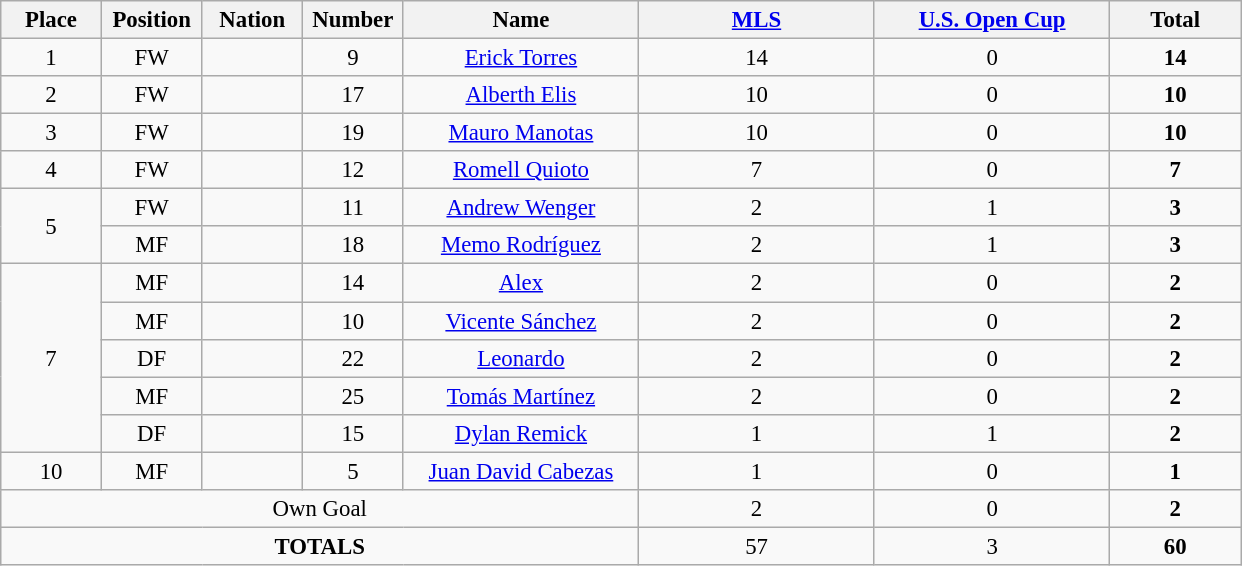<table class="wikitable" style="font-size: 95%; text-align: center;">
<tr>
<th width="60">Place</th>
<th width="60">Position</th>
<th width="60">Nation</th>
<th width="60">Number</th>
<th width="150">Name</th>
<th width="150"><a href='#'>MLS</a></th>
<th width="150"><a href='#'>U.S. Open Cup</a></th>
<th width="80">Total</th>
</tr>
<tr>
<td>1</td>
<td>FW</td>
<td></td>
<td>9</td>
<td><a href='#'>Erick Torres</a></td>
<td>14</td>
<td>0</td>
<td><strong>14</strong></td>
</tr>
<tr>
<td>2</td>
<td>FW</td>
<td></td>
<td>17</td>
<td><a href='#'>Alberth Elis</a></td>
<td>10</td>
<td>0</td>
<td><strong>10</strong></td>
</tr>
<tr>
<td>3</td>
<td>FW</td>
<td></td>
<td>19</td>
<td><a href='#'>Mauro Manotas</a></td>
<td>10</td>
<td>0</td>
<td><strong>10</strong></td>
</tr>
<tr>
<td>4</td>
<td>FW</td>
<td></td>
<td>12</td>
<td><a href='#'>Romell Quioto</a></td>
<td>7</td>
<td>0</td>
<td><strong>7</strong></td>
</tr>
<tr>
<td rowspan="2">5</td>
<td>FW</td>
<td></td>
<td>11</td>
<td><a href='#'>Andrew Wenger</a></td>
<td>2</td>
<td>1</td>
<td><strong>3</strong></td>
</tr>
<tr>
<td>MF</td>
<td></td>
<td>18</td>
<td><a href='#'>Memo Rodríguez</a></td>
<td>2</td>
<td>1</td>
<td><strong>3</strong></td>
</tr>
<tr>
<td rowspan="5">7</td>
<td>MF</td>
<td></td>
<td>14</td>
<td><a href='#'>Alex</a></td>
<td>2</td>
<td>0</td>
<td><strong>2</strong></td>
</tr>
<tr>
<td>MF</td>
<td></td>
<td>10</td>
<td><a href='#'>Vicente Sánchez</a></td>
<td>2</td>
<td>0</td>
<td><strong>2</strong></td>
</tr>
<tr>
<td>DF</td>
<td></td>
<td>22</td>
<td><a href='#'>Leonardo</a></td>
<td>2</td>
<td>0</td>
<td><strong>2</strong></td>
</tr>
<tr>
<td>MF</td>
<td></td>
<td>25</td>
<td><a href='#'>Tomás Martínez</a></td>
<td>2</td>
<td>0</td>
<td><strong>2</strong></td>
</tr>
<tr>
<td>DF</td>
<td></td>
<td>15</td>
<td><a href='#'>Dylan Remick</a></td>
<td>1</td>
<td>1</td>
<td><strong>2</strong></td>
</tr>
<tr>
<td>10</td>
<td>MF</td>
<td></td>
<td>5</td>
<td><a href='#'>Juan David Cabezas</a></td>
<td>1</td>
<td>0</td>
<td><strong>1</strong></td>
</tr>
<tr>
<td colspan="5">Own Goal</td>
<td>2</td>
<td>0</td>
<td><strong>2</strong></td>
</tr>
<tr>
<td colspan="5"><strong>TOTALS</strong></td>
<td>57</td>
<td>3</td>
<td><strong>60</strong></td>
</tr>
</table>
